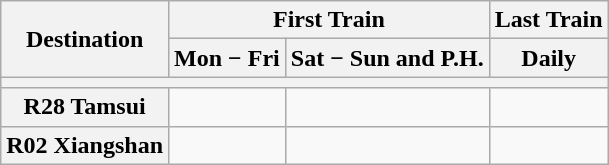<table class="wikitable">
<tr>
<th rowspan="2">Destination</th>
<th colspan="2">First Train</th>
<th>Last Train</th>
</tr>
<tr>
<th>Mon − Fri</th>
<th>Sat − Sun and P.H.</th>
<th>Daily</th>
</tr>
<tr>
<th colspan="4"></th>
</tr>
<tr>
<th>R28 Tamsui</th>
<td></td>
<td></td>
<td></td>
</tr>
<tr>
<th>R02 Xiangshan</th>
<td></td>
<td></td>
<td></td>
</tr>
</table>
